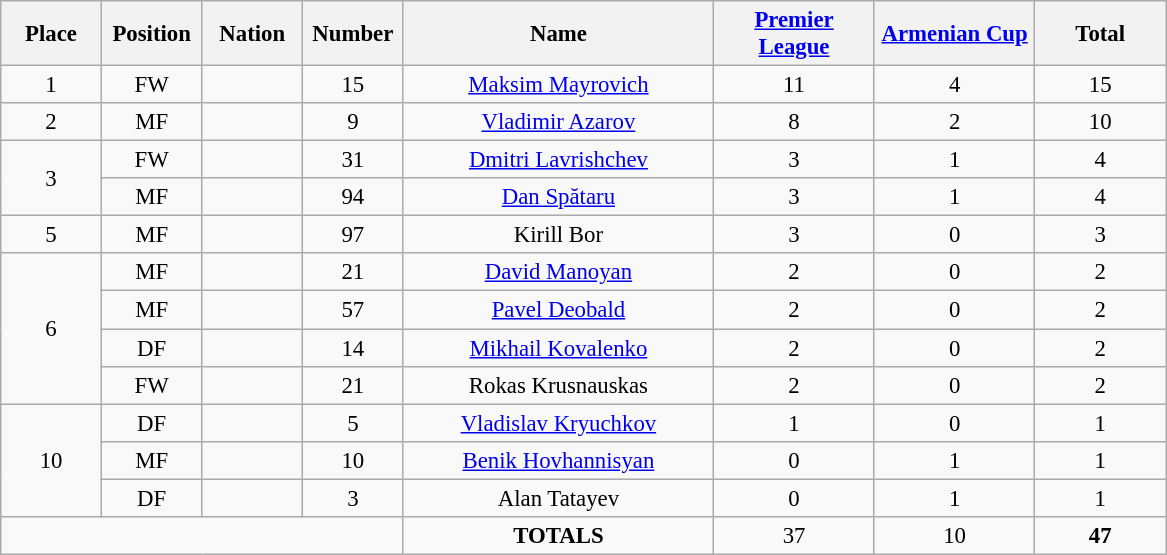<table class="wikitable" style="font-size: 95%; text-align: center;">
<tr>
<th width=60>Place</th>
<th width=60>Position</th>
<th width=60>Nation</th>
<th width=60>Number</th>
<th width=200>Name</th>
<th width=100><a href='#'>Premier League</a></th>
<th width=100><a href='#'>Armenian Cup</a></th>
<th width=80>Total</th>
</tr>
<tr>
<td>1</td>
<td>FW</td>
<td></td>
<td>15</td>
<td><a href='#'>Maksim Mayrovich</a></td>
<td>11</td>
<td>4</td>
<td>15</td>
</tr>
<tr>
<td>2</td>
<td>MF</td>
<td></td>
<td>9</td>
<td><a href='#'>Vladimir Azarov</a></td>
<td>8</td>
<td>2</td>
<td>10</td>
</tr>
<tr>
<td rowspan="2">3</td>
<td>FW</td>
<td></td>
<td>31</td>
<td><a href='#'>Dmitri Lavrishchev</a></td>
<td>3</td>
<td>1</td>
<td>4</td>
</tr>
<tr>
<td>MF</td>
<td></td>
<td>94</td>
<td><a href='#'>Dan Spătaru</a></td>
<td>3</td>
<td>1</td>
<td>4</td>
</tr>
<tr>
<td>5</td>
<td>MF</td>
<td></td>
<td>97</td>
<td>Kirill Bor</td>
<td>3</td>
<td>0</td>
<td>3</td>
</tr>
<tr>
<td rowspan="4">6</td>
<td>MF</td>
<td></td>
<td>21</td>
<td><a href='#'>David Manoyan</a></td>
<td>2</td>
<td>0</td>
<td>2</td>
</tr>
<tr>
<td>MF</td>
<td></td>
<td>57</td>
<td><a href='#'>Pavel Deobald</a></td>
<td>2</td>
<td>0</td>
<td>2</td>
</tr>
<tr>
<td>DF</td>
<td></td>
<td>14</td>
<td><a href='#'>Mikhail Kovalenko</a></td>
<td>2</td>
<td>0</td>
<td>2</td>
</tr>
<tr>
<td>FW</td>
<td></td>
<td>21</td>
<td>Rokas Krusnauskas</td>
<td>2</td>
<td>0</td>
<td>2</td>
</tr>
<tr>
<td rowspan="3">10</td>
<td>DF</td>
<td></td>
<td>5</td>
<td><a href='#'>Vladislav Kryuchkov</a></td>
<td>1</td>
<td>0</td>
<td>1</td>
</tr>
<tr>
<td>MF</td>
<td></td>
<td>10</td>
<td><a href='#'>Benik Hovhannisyan</a></td>
<td>0</td>
<td>1</td>
<td>1</td>
</tr>
<tr>
<td>DF</td>
<td></td>
<td>3</td>
<td>Alan Tatayev</td>
<td>0</td>
<td>1</td>
<td>1</td>
</tr>
<tr>
<td colspan="4"></td>
<td><strong>TOTALS</strong></td>
<td>37</td>
<td>10</td>
<td><strong>47</strong></td>
</tr>
</table>
